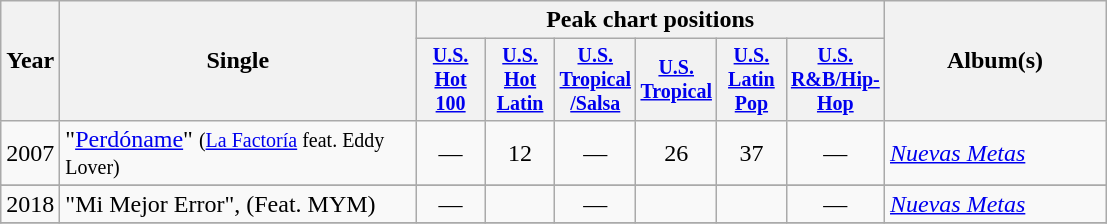<table class="wikitable">
<tr>
<th rowspan="2">Year</th>
<th width="230" rowspan="2">Single</th>
<th colspan="6">Peak chart positions</th>
<th width="140" rowspan="2">Album(s)</th>
</tr>
<tr style="font-size:smaller;">
<th width="40"><a href='#'>U.S. Hot 100</a></th>
<th width="40"><a href='#'>U.S. <br>Hot <br>Latin</a></th>
<th width="40"><a href='#'>U.S.<br>Tropical<br>/Salsa</a></th>
<th width="40"><a href='#'>U.S.<br>Tropical</a></th>
<th width="40"><a href='#'>U.S. Latin Pop</a></th>
<th width="40"><a href='#'>U.S. <br>R&B/Hip-Hop</a></th>
</tr>
<tr>
<td align="center" rowspan="1">2007</td>
<td align="left">"<a href='#'>Perdóname</a>" <small>(<a href='#'>La Factoría</a> feat. Eddy Lover)</small></td>
<td align="center">—</td>
<td align="center">12</td>
<td align="center">—</td>
<td align="center">26</td>
<td align="center">37</td>
<td align="center">—</td>
<td align="left" rowspan="1"><em><a href='#'>Nuevas Metas</a></em></td>
</tr>
<tr>
</tr>
<tr>
<td align="center" rowspan="1">2018</td>
<td align="left">"Mi Mejor Error", (Feat. MYM)</td>
<td align="center">—</td>
<td align="center"></td>
<td align="center">—</td>
<td align="center"></td>
<td align="center"></td>
<td align="center">—</td>
<td align="left" rowspan="1"><em><a href='#'>Nuevas Metas</a></em></td>
</tr>
<tr>
</tr>
</table>
